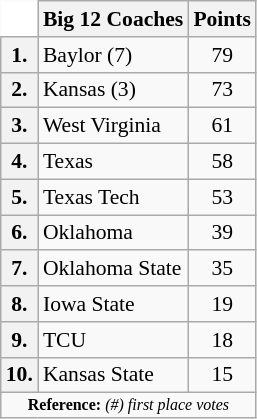<table class="wikitable" style="white-space:nowrap; font-size:90%;">
<tr>
<td ! colspan=1 style="background:white; border-top-style:hidden; border-left-style:hidden;"></td>
<th>Big 12 Coaches</th>
<th>Points</th>
</tr>
<tr>
<th>1.</th>
<td>Baylor (7)</td>
<td align="center">79</td>
</tr>
<tr>
<th>2.</th>
<td>Kansas (3)</td>
<td align="center">73</td>
</tr>
<tr>
<th>3.</th>
<td>West Virginia</td>
<td align="center">61</td>
</tr>
<tr>
<th>4.</th>
<td>Texas</td>
<td align="center">58</td>
</tr>
<tr>
<th>5.</th>
<td>Texas Tech</td>
<td align="center">53</td>
</tr>
<tr>
<th>6.</th>
<td>Oklahoma</td>
<td align="center">39</td>
</tr>
<tr>
<th>7.</th>
<td>Oklahoma State</td>
<td align="center">35</td>
</tr>
<tr>
<th>8.</th>
<td>Iowa State</td>
<td align="center">19</td>
</tr>
<tr>
<th>9.</th>
<td>TCU</td>
<td align="center">18</td>
</tr>
<tr>
<th>10.</th>
<td>Kansas State</td>
<td align="center">15</td>
</tr>
<tr>
<td colspan="4"  style="font-size:8pt; text-align:center;"><strong>Reference: </strong> <em>(#) first place votes</em></td>
</tr>
</table>
